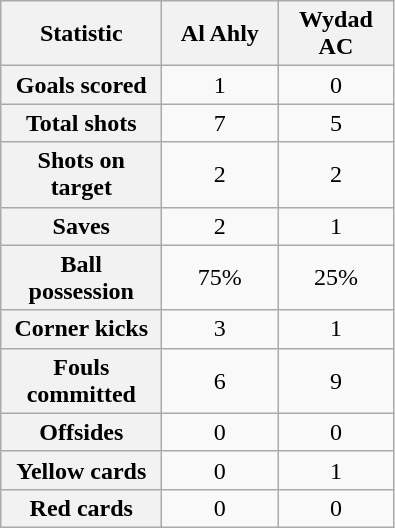<table class="wikitable plainrowheaders" style="text-align:center">
<tr>
<th scope="col" style="width:100px">Statistic</th>
<th scope="col" style="width:70px">Al Ahly</th>
<th scope="col" style="width:70px">Wydad AC</th>
</tr>
<tr>
<th scope=row>Goals scored</th>
<td>1</td>
<td>0</td>
</tr>
<tr>
<th scope=row>Total shots</th>
<td>7</td>
<td>5</td>
</tr>
<tr>
<th scope=row>Shots on target</th>
<td>2</td>
<td>2</td>
</tr>
<tr>
<th scope=row>Saves</th>
<td>2</td>
<td>1</td>
</tr>
<tr>
<th scope=row>Ball possession</th>
<td>75%</td>
<td>25%</td>
</tr>
<tr>
<th scope=row>Corner kicks</th>
<td>3</td>
<td>1</td>
</tr>
<tr>
<th scope=row>Fouls committed</th>
<td>6</td>
<td>9</td>
</tr>
<tr>
<th scope=row>Offsides</th>
<td>0</td>
<td>0</td>
</tr>
<tr>
<th scope=row>Yellow cards</th>
<td>0</td>
<td>1</td>
</tr>
<tr>
<th scope=row>Red cards</th>
<td>0</td>
<td>0</td>
</tr>
</table>
